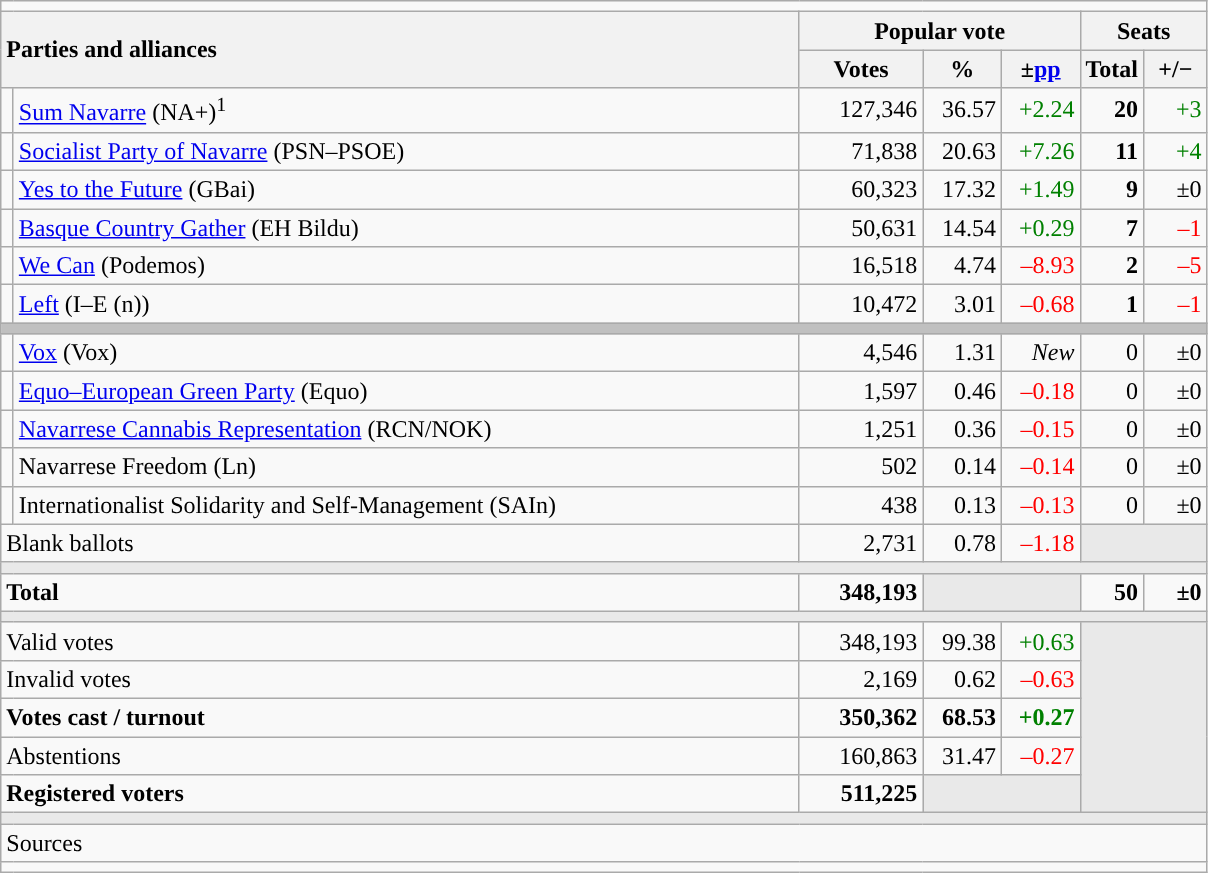<table class="wikitable" style="text-align:right;">
<tr>
<td colspan="7"></td>
</tr>
<tr>
<th style="text-align:left;" rowspan="2" colspan="2" width="525">Parties and alliances</th>
<th colspan="3">Popular vote</th>
<th colspan="2">Seats</th>
</tr>
<tr>
<th width="75">Votes</th>
<th width="45">%</th>
<th width="45">±<a href='#'>pp</a></th>
<th width="35">Total</th>
<th width="35">+/−</th>
</tr>
<tr>
<td width="1" style="color:inherit;background:"></td>
<td align="left"><a href='#'>Sum Navarre</a> (NA+)<sup>1</sup></td>
<td>127,346</td>
<td>36.57</td>
<td style="color:green;">+2.24</td>
<td><strong>20</strong></td>
<td style="color:green;">+3</td>
</tr>
<tr>
<td style="color:inherit;background:"></td>
<td align="left"><a href='#'>Socialist Party of Navarre</a> (PSN–PSOE)</td>
<td>71,838</td>
<td>20.63</td>
<td style="color:green;">+7.26</td>
<td><strong>11</strong></td>
<td style="color:green;">+4</td>
</tr>
<tr>
<td style="color:inherit;background:"></td>
<td align="left"><a href='#'>Yes to the Future</a> (GBai)</td>
<td>60,323</td>
<td>17.32</td>
<td style="color:green;">+1.49</td>
<td><strong>9</strong></td>
<td>±0</td>
</tr>
<tr>
<td style="color:inherit;background:"></td>
<td align="left"><a href='#'>Basque Country Gather</a> (EH Bildu)</td>
<td>50,631</td>
<td>14.54</td>
<td style="color:green;">+0.29</td>
<td><strong>7</strong></td>
<td style="color:red;">–1</td>
</tr>
<tr>
<td style="color:inherit;background:"></td>
<td align="left"><a href='#'>We Can</a> (Podemos)</td>
<td>16,518</td>
<td>4.74</td>
<td style="color:red;">–8.93</td>
<td><strong>2</strong></td>
<td style="color:red;">–5</td>
</tr>
<tr>
<td style="color:inherit;background:"></td>
<td align="left"><a href='#'>Left</a> (I–E (n))</td>
<td>10,472</td>
<td>3.01</td>
<td style="color:red;">–0.68</td>
<td><strong>1</strong></td>
<td style="color:red;">–1</td>
</tr>
<tr>
<td colspan="7" bgcolor="#C0C0C0"></td>
</tr>
<tr>
<td style="color:inherit;background:"></td>
<td align="left"><a href='#'>Vox</a> (Vox)</td>
<td>4,546</td>
<td>1.31</td>
<td><em>New</em></td>
<td>0</td>
<td>±0</td>
</tr>
<tr>
<td style="color:inherit;background:"></td>
<td align="left"><a href='#'>Equo–European Green Party</a> (Equo)</td>
<td>1,597</td>
<td>0.46</td>
<td style="color:red;">–0.18</td>
<td>0</td>
<td>±0</td>
</tr>
<tr>
<td style="color:inherit;background:"></td>
<td align="left"><a href='#'>Navarrese Cannabis Representation</a> (RCN/NOK)</td>
<td>1,251</td>
<td>0.36</td>
<td style="color:red;">–0.15</td>
<td>0</td>
<td>±0</td>
</tr>
<tr>
<td style="color:inherit;background:"></td>
<td align="left">Navarrese Freedom (Ln)</td>
<td>502</td>
<td>0.14</td>
<td style="color:red;">–0.14</td>
<td>0</td>
<td>±0</td>
</tr>
<tr>
<td style="color:inherit;background:"></td>
<td align="left">Internationalist Solidarity and Self-Management (SAIn)</td>
<td>438</td>
<td>0.13</td>
<td style="color:red;">–0.13</td>
<td>0</td>
<td>±0</td>
</tr>
<tr>
<td align="left" colspan="2">Blank ballots</td>
<td>2,731</td>
<td>0.78</td>
<td style="color:red;">–1.18</td>
<td bgcolor="#E9E9E9" colspan="2"></td>
</tr>
<tr>
<td colspan="7" bgcolor="#E9E9E9"></td>
</tr>
<tr style="font-weight:bold;">
<td align="left" colspan="2">Total</td>
<td>348,193</td>
<td bgcolor="#E9E9E9" colspan="2"></td>
<td>50</td>
<td>±0</td>
</tr>
<tr>
<td colspan="7" bgcolor="#E9E9E9"></td>
</tr>
<tr>
<td align="left" colspan="2">Valid votes</td>
<td>348,193</td>
<td>99.38</td>
<td style="color:green;">+0.63</td>
<td bgcolor="#E9E9E9" colspan="2" rowspan="5"></td>
</tr>
<tr>
<td align="left" colspan="2">Invalid votes</td>
<td>2,169</td>
<td>0.62</td>
<td style="color:red;">–0.63</td>
</tr>
<tr style="font-weight:bold;">
<td align="left" colspan="2">Votes cast / turnout</td>
<td>350,362</td>
<td>68.53</td>
<td style="color:green;">+0.27</td>
</tr>
<tr>
<td align="left" colspan="2">Abstentions</td>
<td>160,863</td>
<td>31.47</td>
<td style="color:red;">–0.27</td>
</tr>
<tr style="font-weight:bold;">
<td align="left" colspan="2">Registered voters</td>
<td>511,225</td>
<td bgcolor="#E9E9E9" colspan="2"></td>
</tr>
<tr>
<td colspan="7" bgcolor="#E9E9E9"></td>
</tr>
<tr>
<td align="left" colspan="7">Sources</td>
</tr>
<tr>
<td colspan="7" style="text-align:left; max-width:790px;"></td>
</tr>
</table>
